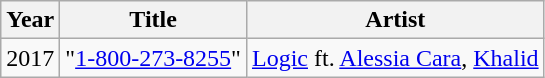<table class="wikitable sortable">
<tr>
<th>Year</th>
<th>Title</th>
<th>Artist</th>
</tr>
<tr>
<td>2017</td>
<td>"<a href='#'>1-800-273-8255</a>"</td>
<td><a href='#'>Logic</a> ft. <a href='#'>Alessia Cara</a>, <a href='#'>Khalid</a></td>
</tr>
</table>
